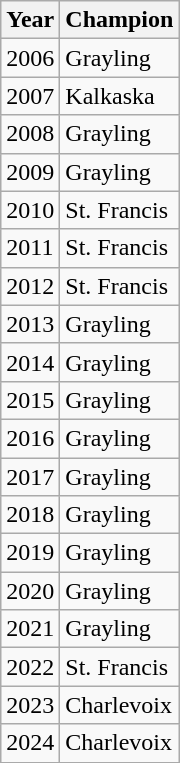<table class=wikitable>
<tr>
<th>Year</th>
<th>Champion</th>
</tr>
<tr>
<td>2006</td>
<td>Grayling</td>
</tr>
<tr>
<td>2007</td>
<td>Kalkaska</td>
</tr>
<tr>
<td>2008</td>
<td>Grayling</td>
</tr>
<tr>
<td>2009</td>
<td>Grayling</td>
</tr>
<tr>
<td>2010</td>
<td>St. Francis</td>
</tr>
<tr>
<td>2011</td>
<td>St. Francis</td>
</tr>
<tr>
<td>2012</td>
<td>St. Francis</td>
</tr>
<tr>
<td>2013</td>
<td>Grayling</td>
</tr>
<tr>
<td>2014</td>
<td>Grayling</td>
</tr>
<tr>
<td>2015</td>
<td>Grayling</td>
</tr>
<tr>
<td>2016</td>
<td>Grayling</td>
</tr>
<tr>
<td>2017</td>
<td>Grayling</td>
</tr>
<tr>
<td>2018</td>
<td>Grayling</td>
</tr>
<tr>
<td>2019</td>
<td>Grayling</td>
</tr>
<tr>
<td>2020</td>
<td>Grayling</td>
</tr>
<tr>
<td>2021</td>
<td>Grayling</td>
</tr>
<tr>
<td>2022</td>
<td>St. Francis</td>
</tr>
<tr>
<td>2023</td>
<td>Charlevoix</td>
</tr>
<tr>
<td>2024</td>
<td>Charlevoix</td>
</tr>
<tr>
</tr>
</table>
